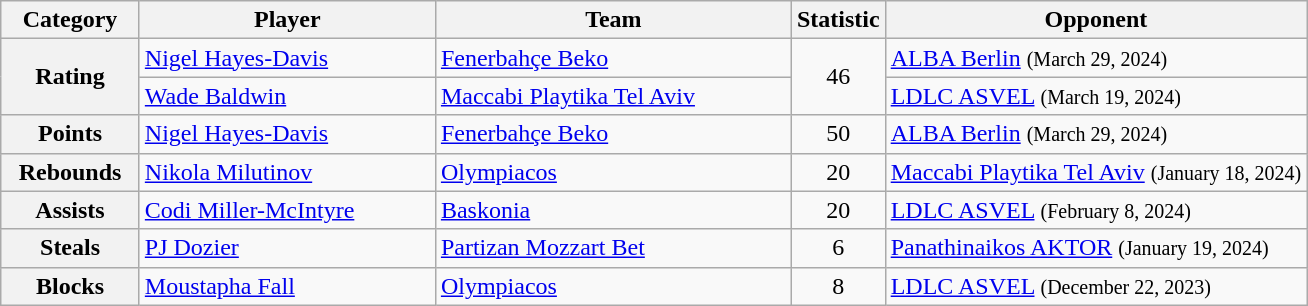<table class="wikitable">
<tr>
<th width=85>Category</th>
<th width=190>Player</th>
<th width=230>Team</th>
<th width=50>Statistic</th>
<th>Opponent</th>
</tr>
<tr>
<th rowspan=2>Rating</th>
<td> <a href='#'>Nigel Hayes-Davis</a></td>
<td> <a href='#'>Fenerbahçe Beko</a></td>
<td rowspan="2" style="text-align: center;" ;>46</td>
<td> <a href='#'>ALBA Berlin</a> <small>(March 29, 2024)</small></td>
</tr>
<tr>
<td> <a href='#'>Wade Baldwin</a></td>
<td> <a href='#'>Maccabi Playtika Tel Aviv</a></td>
<td> <a href='#'>LDLC ASVEL</a> <small>(March 19, 2024)</small></td>
</tr>
<tr>
<th>Points</th>
<td> <a href='#'>Nigel Hayes-Davis</a></td>
<td> <a href='#'>Fenerbahçe Beko</a></td>
<td style="text-align: center;">50</td>
<td> <a href='#'>ALBA Berlin</a> <small>(March 29, 2024)</small></td>
</tr>
<tr>
<th>Rebounds</th>
<td> <a href='#'>Nikola Milutinov</a></td>
<td align="left"> <a href='#'>Olympiacos</a></td>
<td style="text-align: center;">20</td>
<td> <a href='#'>Maccabi Playtika Tel Aviv</a> <small>(January 18, 2024)</small></td>
</tr>
<tr>
<th>Assists</th>
<td> <a href='#'>Codi Miller-McIntyre</a></td>
<td> <a href='#'>Baskonia</a></td>
<td style="text-align: center;">20</td>
<td> <a href='#'>LDLC ASVEL</a> <small>(February 8, 2024)</small></td>
</tr>
<tr>
<th>Steals</th>
<td> <a href='#'>PJ Dozier</a></td>
<td> <a href='#'>Partizan Mozzart Bet</a></td>
<td style="text-align: center;">6</td>
<td> <a href='#'>Panathinaikos AKTOR</a> <small>(January 19, 2024)</small></td>
</tr>
<tr>
<th>Blocks</th>
<td> <a href='#'>Moustapha Fall</a></td>
<td> <a href='#'>Olympiacos</a></td>
<td style="text-align: center;" ;>8</td>
<td> <a href='#'>LDLC ASVEL</a> <small>(December 22, 2023)</small></td>
</tr>
</table>
